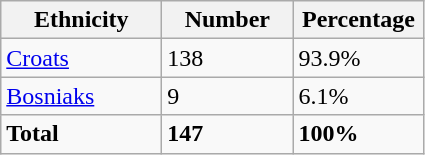<table class="wikitable">
<tr>
<th width="100px">Ethnicity</th>
<th width="80px">Number</th>
<th width="80px">Percentage</th>
</tr>
<tr>
<td><a href='#'>Croats</a></td>
<td>138</td>
<td>93.9%</td>
</tr>
<tr>
<td><a href='#'>Bosniaks</a></td>
<td>9</td>
<td>6.1%</td>
</tr>
<tr>
<td><strong>Total</strong></td>
<td><strong>147</strong></td>
<td><strong>100%</strong></td>
</tr>
</table>
